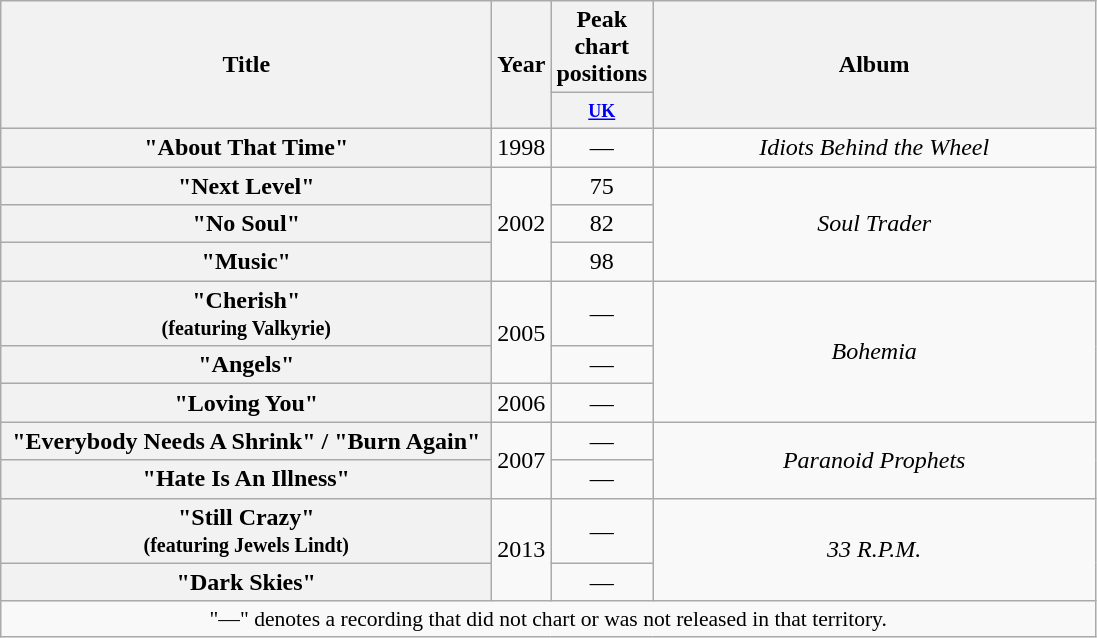<table class="wikitable plainrowheaders" style="text-align:center;" border="1">
<tr>
<th scope="col" rowspan="2" style="width:20em;">Title</th>
<th scope="col" rowspan="2" style="width:1em;">Year</th>
<th scope="col" colspan="1">Peak chart positions</th>
<th scope="col" rowspan="2" style="width:18em;">Album</th>
</tr>
<tr>
<th scope="col" style="width:3em;font-size:90%;"><small><a href='#'>UK</a></small><br></th>
</tr>
<tr>
<th scope="row">"About That Time"</th>
<td>1998</td>
<td>—</td>
<td><em>Idiots Behind the Wheel</em></td>
</tr>
<tr>
<th scope="row">"Next Level"</th>
<td rowspan="3">2002</td>
<td>75</td>
<td rowspan="3"><em>Soul Trader</em></td>
</tr>
<tr>
<th scope="row">"No Soul"</th>
<td>82</td>
</tr>
<tr>
<th scope="row">"Music"</th>
<td>98</td>
</tr>
<tr>
<th scope="row">"Cherish"<br><small>(featuring Valkyrie)</small></th>
<td rowspan="2">2005</td>
<td>—</td>
<td rowspan="3"><em>Bohemia</em></td>
</tr>
<tr>
<th scope="row">"Angels"</th>
<td>—</td>
</tr>
<tr>
<th scope="row">"Loving You"</th>
<td>2006</td>
<td>—</td>
</tr>
<tr>
<th scope="row">"Everybody Needs A Shrink" / "Burn Again"</th>
<td rowspan="2">2007</td>
<td>—</td>
<td rowspan="2"><em>Paranoid Prophets</em></td>
</tr>
<tr>
<th scope="row">"Hate Is An Illness"</th>
<td>—</td>
</tr>
<tr>
<th scope="row">"Still Crazy"<br><small>(featuring Jewels Lindt)</small></th>
<td rowspan="2">2013</td>
<td>—</td>
<td rowspan="2"><em>33 R.P.M.</em></td>
</tr>
<tr>
<th scope="row">"Dark Skies"</th>
<td>—</td>
</tr>
<tr>
<td colspan="13" style="font-size:90%">"—" denotes a recording that did not chart or was not released in that territory.</td>
</tr>
</table>
